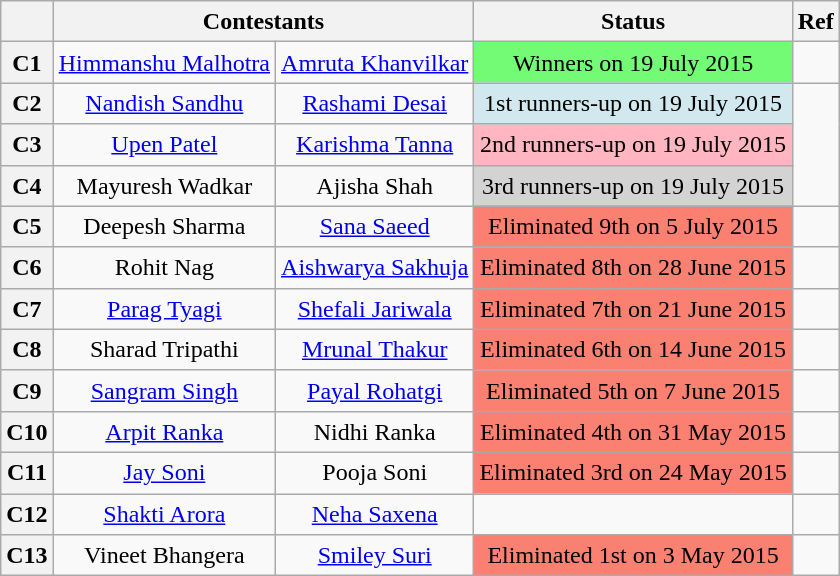<table class="wikitable" style="text-align:center; line-height:20px; width:auto;">
<tr>
<th></th>
<th colspan="2">Contestants</th>
<th>Status</th>
<th>Ref</th>
</tr>
<tr>
<th>C1</th>
<td><a href='#'>Himmanshu Malhotra</a></td>
<td><a href='#'>Amruta Khanvilkar</a></td>
<td style="background:#73FB76;">Winners on 19 July 2015</td>
<td style="text-align:center;"></td>
</tr>
<tr>
<th>C2</th>
<td><a href='#'>Nandish Sandhu</a></td>
<td><a href='#'>Rashami Desai</a></td>
<td style="background:#D1E8EF;">1st runners-up on 19 July 2015</td>
<td rowspan=3 style="text-align:center;"></td>
</tr>
<tr>
<th>C3</th>
<td><a href='#'>Upen Patel</a></td>
<td><a href='#'>Karishma Tanna</a></td>
<td style="background:lightpink;">2nd runners-up on 19 July 2015</td>
</tr>
<tr>
<th>C4</th>
<td>Mayuresh Wadkar</td>
<td>Ajisha Shah</td>
<td style="background:lightgrey;">3rd runners-up on 19 July 2015</td>
</tr>
<tr>
<th>C5</th>
<td>Deepesh Sharma</td>
<td><a href='#'>Sana Saeed</a></td>
<td style="background:salmon; text-align:center;">Eliminated 9th on 5 July 2015</td>
<td style="text-align:center;"></td>
</tr>
<tr>
<th>C6</th>
<td>Rohit Nag</td>
<td><a href='#'>Aishwarya Sakhuja</a></td>
<td style="background:salmon; text-align:center;">Eliminated 8th on 28 June 2015</td>
<td style="text-align:center;"></td>
</tr>
<tr>
<th>C7</th>
<td><a href='#'>Parag Tyagi</a></td>
<td><a href='#'>Shefali Jariwala</a></td>
<td style="background:salmon; text-align:center;">Eliminated 7th on 21 June 2015</td>
<td style="text-align:center;"></td>
</tr>
<tr>
<th>C8</th>
<td>Sharad Tripathi</td>
<td><a href='#'>Mrunal Thakur</a></td>
<td style="background:salmon; text-align:center;">Eliminated 6th on 14 June 2015</td>
<td style="text-align:center;"></td>
</tr>
<tr>
<th>C9</th>
<td><a href='#'>Sangram Singh</a></td>
<td><a href='#'>Payal Rohatgi</a></td>
<td style="background:salmon; text-align:center;">Eliminated 5th on 7 June 2015</td>
<td style="text-align:center;"></td>
</tr>
<tr>
<th>C10</th>
<td><a href='#'>Arpit Ranka</a></td>
<td>Nidhi Ranka</td>
<td style="background:salmon; text-align:center;">Eliminated 4th on 31 May 2015</td>
<td style="text-align:center;"></td>
</tr>
<tr>
<th>C11</th>
<td><a href='#'>Jay Soni</a></td>
<td>Pooja Soni</td>
<td style="background:salmon; text-align:center;">Eliminated 3rd on 24 May 2015</td>
<td style="text-align:center;"></td>
</tr>
<tr>
<th>C12</th>
<td><a href='#'>Shakti Arora</a></td>
<td><a href='#'>Neha Saxena</a></td>
<td></td>
<td style="text-align:center;"></td>
</tr>
<tr>
<th>C13</th>
<td>Vineet Bhangera</td>
<td><a href='#'>Smiley Suri</a></td>
<td style="background:salmon; text-align:center;">Eliminated 1st on 3 May 2015</td>
<td style="text-align:center;"></td>
</tr>
</table>
